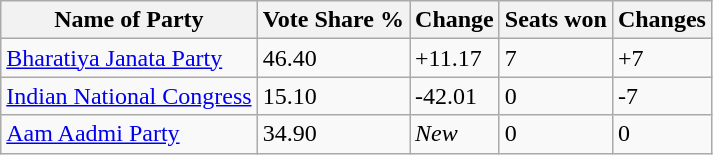<table class="wikitable sortable">
<tr>
<th>Name of Party</th>
<th>Vote Share %</th>
<th>Change</th>
<th>Seats won</th>
<th>Changes</th>
</tr>
<tr>
<td><a href='#'>Bharatiya Janata Party</a></td>
<td>46.40</td>
<td>+11.17</td>
<td>7</td>
<td>+7</td>
</tr>
<tr>
<td><a href='#'>Indian National Congress</a></td>
<td>15.10</td>
<td>-42.01</td>
<td>0</td>
<td>-7</td>
</tr>
<tr>
<td><a href='#'>Aam Aadmi Party</a></td>
<td>34.90</td>
<td><em>New</em></td>
<td>0</td>
<td>0</td>
</tr>
</table>
